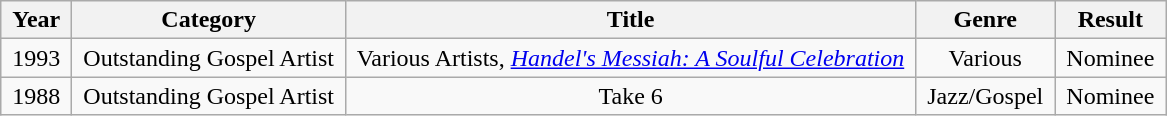<table class=wikitable>
<tr>
<th>Year</th>
<th>Category</th>
<th>Title</th>
<th>Genre</th>
<th>Result</th>
</tr>
<tr align=center>
<td> 1993 </td>
<td> Outstanding Gospel Artist </td>
<td> Various Artists, <em><a href='#'>Handel's Messiah: A Soulful Celebration</a></em> </td>
<td>Various</td>
<td> Nominee </td>
</tr>
<tr align=center>
<td>1988</td>
<td>Outstanding Gospel Artist</td>
<td>Take 6</td>
<td> Jazz/Gospel </td>
<td>Nominee</td>
</tr>
</table>
